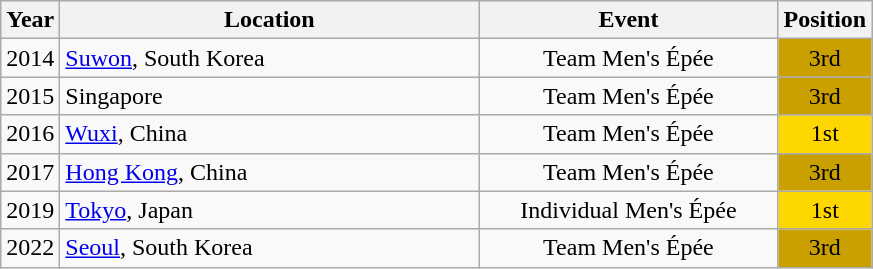<table class="wikitable" style="text-align:center;">
<tr>
<th>Year</th>
<th style="width:17em">Location</th>
<th style="width:12em">Event</th>
<th>Position</th>
</tr>
<tr>
<td>2014</td>
<td rowspan="1" align="left"> <a href='#'>Suwon</a>, South Korea</td>
<td>Team Men's Épée</td>
<td bgcolor="caramel">3rd</td>
</tr>
<tr>
<td>2015</td>
<td rowspan="1" align="left"> Singapore</td>
<td>Team Men's Épée</td>
<td bgcolor="caramel">3rd</td>
</tr>
<tr>
<td>2016</td>
<td rowspan="1" align="left"> <a href='#'>Wuxi</a>, China</td>
<td>Team Men's Épée</td>
<td bgcolor="gold">1st</td>
</tr>
<tr>
<td>2017</td>
<td rowspan="1" align="left"> <a href='#'>Hong Kong</a>, China</td>
<td>Team Men's Épée</td>
<td bgcolor="caramel">3rd</td>
</tr>
<tr>
<td>2019</td>
<td rowspan="1" align="left"> <a href='#'>Tokyo</a>, Japan</td>
<td>Individual Men's Épée</td>
<td bgcolor="gold">1st</td>
</tr>
<tr>
<td>2022</td>
<td rowspan="1" align="left"> <a href='#'>Seoul</a>, South Korea</td>
<td>Team Men's Épée</td>
<td bgcolor="caramel">3rd</td>
</tr>
</table>
